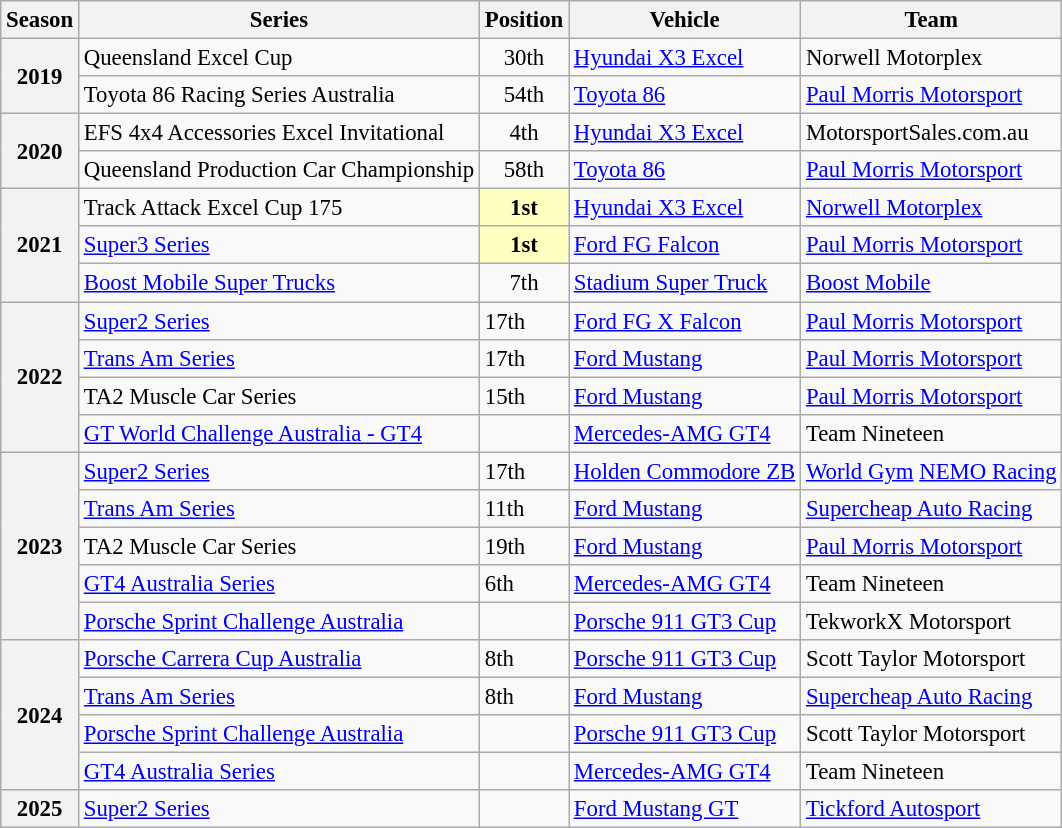<table class="wikitable" style="font-size: 95%;">
<tr>
<th>Season</th>
<th>Series</th>
<th>Position</th>
<th>Vehicle</th>
<th>Team</th>
</tr>
<tr>
<th rowspan=2>2019</th>
<td>Queensland Excel Cup</td>
<td align="center">30th</td>
<td><a href='#'>Hyundai X3 Excel</a></td>
<td>Norwell Motorplex</td>
</tr>
<tr>
<td>Toyota 86 Racing Series Australia</td>
<td align="center">54th</td>
<td><a href='#'>Toyota 86</a></td>
<td><a href='#'>Paul Morris Motorsport</a></td>
</tr>
<tr>
<th rowspan=2>2020</th>
<td>EFS 4x4 Accessories Excel Invitational</td>
<td align="center">4th</td>
<td><a href='#'>Hyundai X3 Excel</a></td>
<td>MotorsportSales.com.au</td>
</tr>
<tr>
<td>Queensland Production Car Championship</td>
<td align="center">58th</td>
<td><a href='#'>Toyota 86</a></td>
<td><a href='#'>Paul Morris Motorsport</a></td>
</tr>
<tr>
<th rowspan=3>2021</th>
<td>Track Attack Excel Cup 175</td>
<td align="center" style="background: #ffffbf"><strong>1st</strong></td>
<td><a href='#'>Hyundai X3 Excel</a></td>
<td><a href='#'>Norwell Motorplex</a></td>
</tr>
<tr>
<td><a href='#'>Super3 Series</a></td>
<td align="center" style="background: #ffffbf"><strong>1st</strong></td>
<td><a href='#'>Ford FG Falcon</a></td>
<td><a href='#'>Paul Morris Motorsport</a></td>
</tr>
<tr>
<td><a href='#'>Boost Mobile Super Trucks</a></td>
<td align="center">7th</td>
<td><a href='#'>Stadium Super Truck</a></td>
<td><a href='#'>Boost Mobile</a></td>
</tr>
<tr>
<th rowspan="4">2022</th>
<td><a href='#'>Super2 Series</a></td>
<td>17th</td>
<td><a href='#'>Ford FG X Falcon</a></td>
<td><a href='#'>Paul Morris Motorsport</a></td>
</tr>
<tr>
<td><a href='#'>Trans Am Series</a></td>
<td>17th</td>
<td><a href='#'>Ford Mustang</a></td>
<td><a href='#'>Paul Morris Motorsport</a></td>
</tr>
<tr>
<td>TA2 Muscle Car Series</td>
<td>15th</td>
<td><a href='#'>Ford Mustang</a></td>
<td><a href='#'>Paul Morris Motorsport</a></td>
</tr>
<tr>
<td><a href='#'>GT World Challenge Australia - GT4</a></td>
<td></td>
<td><a href='#'>Mercedes-AMG GT4</a></td>
<td>Team Nineteen</td>
</tr>
<tr>
<th rowspan="5">2023</th>
<td><a href='#'>Super2 Series</a></td>
<td>17th</td>
<td><a href='#'>Holden Commodore ZB</a></td>
<td><a href='#'>World Gym</a> <a href='#'>NEMO Racing</a></td>
</tr>
<tr>
<td><a href='#'>Trans Am Series</a></td>
<td>11th</td>
<td><a href='#'>Ford Mustang</a></td>
<td><a href='#'>Supercheap Auto Racing</a></td>
</tr>
<tr>
<td>TA2 Muscle Car Series</td>
<td>19th</td>
<td><a href='#'>Ford Mustang</a></td>
<td><a href='#'>Paul Morris Motorsport</a></td>
</tr>
<tr>
<td><a href='#'>GT4 Australia Series</a></td>
<td>6th</td>
<td><a href='#'>Mercedes-AMG GT4</a></td>
<td>Team Nineteen</td>
</tr>
<tr>
<td><a href='#'>Porsche Sprint Challenge Australia</a></td>
<td></td>
<td><a href='#'>Porsche 911 GT3 Cup</a></td>
<td>TekworkX Motorsport</td>
</tr>
<tr>
<th rowspan="4">2024</th>
<td><a href='#'>Porsche Carrera Cup Australia</a></td>
<td>8th</td>
<td><a href='#'>Porsche 911 GT3 Cup</a></td>
<td>Scott Taylor Motorsport</td>
</tr>
<tr>
<td><a href='#'>Trans Am Series</a></td>
<td>8th</td>
<td><a href='#'>Ford Mustang</a></td>
<td><a href='#'>Supercheap Auto Racing</a></td>
</tr>
<tr>
<td><a href='#'>Porsche Sprint Challenge Australia</a></td>
<td></td>
<td><a href='#'>Porsche 911 GT3 Cup</a></td>
<td>Scott Taylor Motorsport</td>
</tr>
<tr>
<td><a href='#'>GT4 Australia Series</a></td>
<td></td>
<td><a href='#'>Mercedes-AMG GT4</a></td>
<td>Team Nineteen</td>
</tr>
<tr>
<th>2025</th>
<td><a href='#'>Super2 Series</a></td>
<td></td>
<td><a href='#'>Ford Mustang GT</a></td>
<td><a href='#'>Tickford Autosport</a></td>
</tr>
</table>
